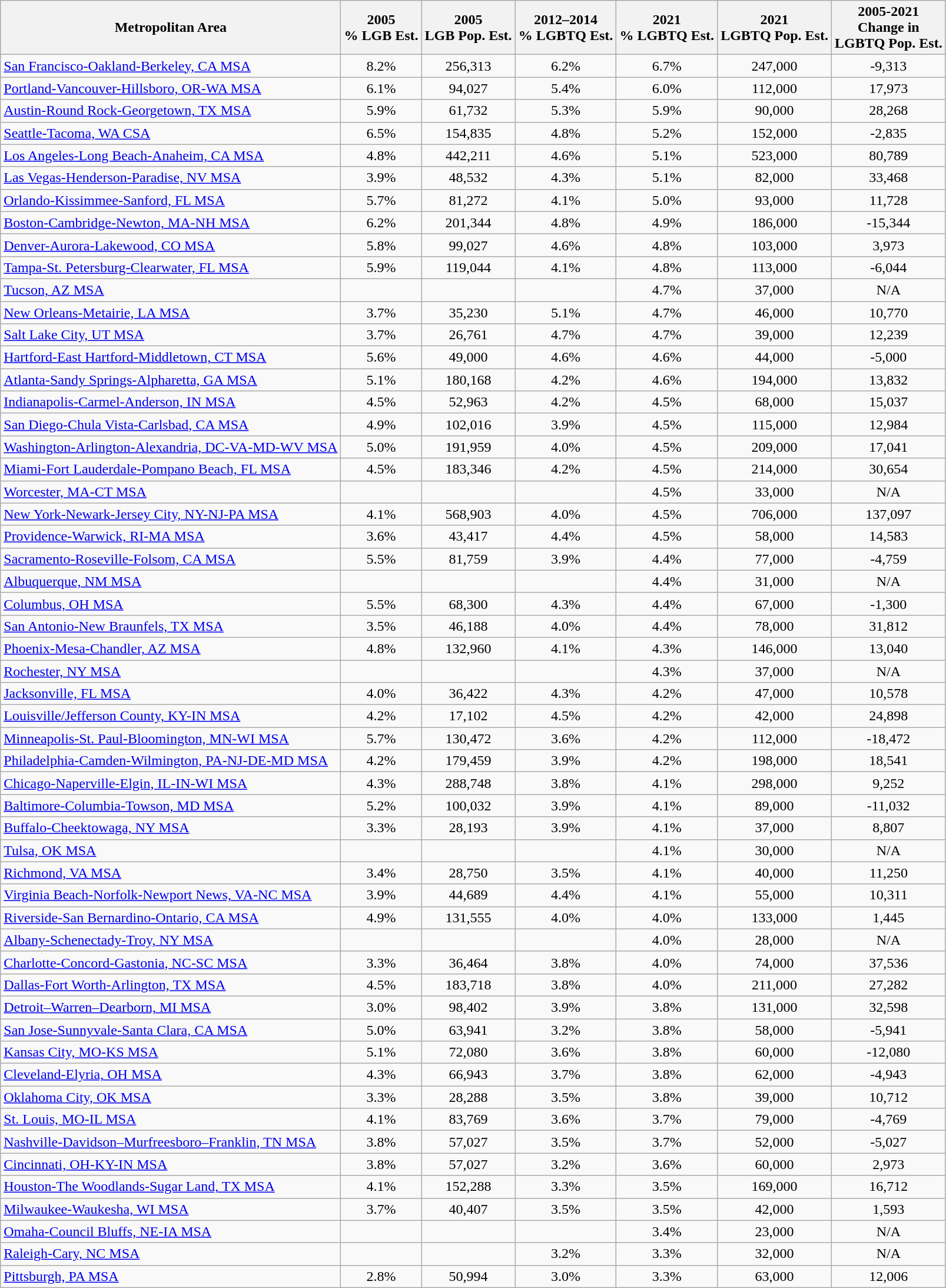<table class="wikitable sortable" style="text-align:center;">
<tr>
<th>Metropolitan Area</th>
<th>2005<br>% LGB Est.</th>
<th>2005<br>LGB Pop. Est.</th>
<th>2012–2014 <br>% LGBTQ Est.</th>
<th>2021 <br>% LGBTQ Est.</th>
<th>2021 <br>LGBTQ Pop. Est.</th>
<th>2005-2021<br>Change in<br> LGBTQ Pop. Est.</th>
</tr>
<tr>
<td align=left><a href='#'>San Francisco-Oakland-Berkeley, CA MSA</a></td>
<td>8.2%</td>
<td>256,313</td>
<td>6.2%</td>
<td>6.7%</td>
<td>247,000</td>
<td>-9,313 </td>
</tr>
<tr>
<td align=left><a href='#'>Portland-Vancouver-Hillsboro, OR-WA MSA</a></td>
<td>6.1%</td>
<td>94,027</td>
<td>5.4%</td>
<td>6.0%</td>
<td>112,000</td>
<td>17,973 </td>
</tr>
<tr>
<td align=left><a href='#'>Austin-Round Rock-Georgetown, TX MSA</a></td>
<td>5.9%</td>
<td>61,732</td>
<td>5.3%</td>
<td>5.9%</td>
<td>90,000</td>
<td>28,268 </td>
</tr>
<tr>
<td style="text-align:left;"><a href='#'>Seattle-Tacoma, WA CSA</a></td>
<td>6.5%</td>
<td>154,835</td>
<td>4.8%</td>
<td>5.2%</td>
<td>152,000</td>
<td>-2,835 </td>
</tr>
<tr>
<td align=left><a href='#'>Los Angeles-Long Beach-Anaheim, CA MSA</a></td>
<td>4.8%</td>
<td>442,211</td>
<td>4.6%</td>
<td>5.1%</td>
<td>523,000</td>
<td>80,789 </td>
</tr>
<tr>
<td align=left><a href='#'>Las Vegas-Henderson-Paradise, NV MSA</a></td>
<td>3.9%</td>
<td>48,532</td>
<td>4.3%</td>
<td>5.1%</td>
<td>82,000</td>
<td>33,468 </td>
</tr>
<tr>
<td align=left><a href='#'>Orlando-Kissimmee-Sanford, FL MSA</a></td>
<td>5.7%</td>
<td>81,272</td>
<td>4.1%</td>
<td>5.0%</td>
<td>93,000</td>
<td>11,728 </td>
</tr>
<tr>
<td align=left><a href='#'>Boston-Cambridge-Newton, MA-NH MSA</a></td>
<td>6.2%</td>
<td>201,344</td>
<td>4.8%</td>
<td>4.9%</td>
<td>186,000</td>
<td>-15,344 </td>
</tr>
<tr>
<td align=left><a href='#'>Denver-Aurora-Lakewood, CO MSA</a></td>
<td>5.8%</td>
<td>99,027</td>
<td>4.6%</td>
<td>4.8%</td>
<td>103,000</td>
<td>3,973 </td>
</tr>
<tr>
<td align=left><a href='#'>Tampa-St. Petersburg-Clearwater, FL MSA</a></td>
<td>5.9%</td>
<td>119,044</td>
<td>4.1%</td>
<td>4.8%</td>
<td>113,000</td>
<td>-6,044 </td>
</tr>
<tr>
<td align=left><a href='#'>Tucson, AZ MSA</a></td>
<td></td>
<td></td>
<td></td>
<td>4.7%</td>
<td>37,000</td>
<td>N/A</td>
</tr>
<tr>
<td style="text-align:left;"><a href='#'>New Orleans-Metairie, LA MSA</a></td>
<td>3.7%</td>
<td>35,230</td>
<td>5.1%</td>
<td>4.7%</td>
<td>46,000</td>
<td>10,770 </td>
</tr>
<tr>
<td align=left><a href='#'>Salt Lake City, UT MSA</a></td>
<td>3.7%</td>
<td>26,761</td>
<td>4.7%</td>
<td>4.7%</td>
<td>39,000</td>
<td>12,239 </td>
</tr>
<tr>
<td align=left><a href='#'>Hartford-East Hartford-Middletown, CT MSA</a></td>
<td>5.6%</td>
<td>49,000</td>
<td>4.6%</td>
<td>4.6%</td>
<td>44,000</td>
<td>-5,000 </td>
</tr>
<tr>
<td align=left><a href='#'>Atlanta-Sandy Springs-Alpharetta, GA MSA</a></td>
<td>5.1%</td>
<td>180,168</td>
<td>4.2%</td>
<td>4.6%</td>
<td>194,000</td>
<td>13,832 </td>
</tr>
<tr>
<td align=left><a href='#'>Indianapolis-Carmel-Anderson, IN MSA</a></td>
<td>4.5%</td>
<td>52,963</td>
<td>4.2%</td>
<td>4.5%</td>
<td>68,000</td>
<td>15,037 </td>
</tr>
<tr>
<td align=left><a href='#'>San Diego-Chula Vista-Carlsbad, CA MSA</a></td>
<td>4.9%</td>
<td>102,016</td>
<td>3.9%</td>
<td>4.5%</td>
<td>115,000</td>
<td>12,984 </td>
</tr>
<tr>
<td align=left><a href='#'>Washington-Arlington-Alexandria, DC-VA-MD-WV MSA</a></td>
<td>5.0%</td>
<td>191,959</td>
<td>4.0%</td>
<td>4.5%</td>
<td>209,000</td>
<td>17,041 </td>
</tr>
<tr>
<td align=left><a href='#'>Miami-Fort Lauderdale-Pompano Beach, FL MSA</a></td>
<td>4.5%</td>
<td>183,346</td>
<td>4.2%</td>
<td>4.5%</td>
<td>214,000</td>
<td>30,654 </td>
</tr>
<tr>
<td align=left><a href='#'>Worcester, MA-CT MSA</a></td>
<td></td>
<td></td>
<td></td>
<td>4.5%</td>
<td>33,000</td>
<td>N/A</td>
</tr>
<tr>
<td align=left><a href='#'>New York-Newark-Jersey City, NY-NJ-PA MSA</a></td>
<td>4.1%</td>
<td>568,903</td>
<td>4.0%</td>
<td>4.5%</td>
<td>706,000</td>
<td>137,097 </td>
</tr>
<tr>
<td style="text-align:left;"><a href='#'>Providence-Warwick, RI-MA MSA</a></td>
<td>3.6%</td>
<td>43,417</td>
<td>4.4%</td>
<td>4.5%</td>
<td>58,000</td>
<td>14,583 </td>
</tr>
<tr>
<td style="text-align:left;"><a href='#'>Sacramento-Roseville-Folsom, CA MSA</a></td>
<td>5.5%</td>
<td>81,759</td>
<td>3.9%</td>
<td>4.4%</td>
<td>77,000</td>
<td>-4,759 </td>
</tr>
<tr>
<td align=left><a href='#'>Albuquerque, NM MSA</a></td>
<td></td>
<td></td>
<td></td>
<td>4.4%</td>
<td>31,000</td>
<td>N/A</td>
</tr>
<tr>
<td align=left><a href='#'>Columbus, OH MSA</a></td>
<td>5.5%</td>
<td>68,300</td>
<td>4.3%</td>
<td>4.4%</td>
<td>67,000</td>
<td>-1,300 </td>
</tr>
<tr>
<td align=left><a href='#'>San Antonio-New Braunfels, TX MSA</a></td>
<td>3.5%</td>
<td>46,188</td>
<td>4.0%</td>
<td>4.4%</td>
<td>78,000</td>
<td>31,812 </td>
</tr>
<tr>
<td align=left><a href='#'>Phoenix-Mesa-Chandler, AZ MSA</a></td>
<td>4.8%</td>
<td>132,960</td>
<td>4.1%</td>
<td>4.3%</td>
<td>146,000</td>
<td>13,040 </td>
</tr>
<tr>
<td align=left><a href='#'>Rochester, NY MSA</a></td>
<td></td>
<td></td>
<td></td>
<td>4.3%</td>
<td>37,000</td>
<td>N/A</td>
</tr>
<tr>
<td align=left><a href='#'>Jacksonville, FL MSA</a></td>
<td>4.0%</td>
<td>36,422</td>
<td>4.3%</td>
<td>4.2%</td>
<td>47,000</td>
<td>10,578 </td>
</tr>
<tr>
<td align=left><a href='#'>Louisville/Jefferson County, KY-IN MSA</a></td>
<td>4.2%</td>
<td>17,102</td>
<td>4.5%</td>
<td>4.2%</td>
<td>42,000</td>
<td>24,898 </td>
</tr>
<tr>
<td align=left><a href='#'>Minneapolis-St. Paul-Bloomington, MN-WI MSA</a></td>
<td>5.7%</td>
<td>130,472</td>
<td>3.6%</td>
<td>4.2%</td>
<td>112,000</td>
<td>-18,472 </td>
</tr>
<tr>
<td align=left><a href='#'>Philadelphia-Camden-Wilmington, PA-NJ-DE-MD MSA</a></td>
<td>4.2%</td>
<td>179,459</td>
<td>3.9%</td>
<td>4.2%</td>
<td>198,000</td>
<td>18,541 </td>
</tr>
<tr>
<td align=left><a href='#'>Chicago-Naperville-Elgin, IL-IN-WI MSA</a></td>
<td>4.3%</td>
<td>288,748</td>
<td>3.8%</td>
<td>4.1%</td>
<td>298,000</td>
<td>9,252 </td>
</tr>
<tr>
<td align=left><a href='#'>Baltimore-Columbia-Towson, MD MSA</a></td>
<td>5.2%</td>
<td>100,032</td>
<td>3.9%</td>
<td>4.1%</td>
<td>89,000</td>
<td>-11,032 </td>
</tr>
<tr>
<td align=left><a href='#'>Buffalo-Cheektowaga, NY MSA</a></td>
<td>3.3%</td>
<td>28,193</td>
<td>3.9%</td>
<td>4.1%</td>
<td>37,000</td>
<td>8,807 </td>
</tr>
<tr>
<td align=left><a href='#'>Tulsa, OK MSA</a></td>
<td></td>
<td></td>
<td></td>
<td>4.1%</td>
<td>30,000</td>
<td>N/A</td>
</tr>
<tr>
<td align=left><a href='#'>Richmond, VA MSA</a></td>
<td>3.4%</td>
<td>28,750</td>
<td>3.5%</td>
<td>4.1%</td>
<td>40,000</td>
<td>11,250 </td>
</tr>
<tr>
<td style="text-align:left;"><a href='#'>Virginia Beach-Norfolk-Newport News, VA-NC MSA</a></td>
<td>3.9%</td>
<td>44,689</td>
<td>4.4%</td>
<td>4.1%</td>
<td>55,000</td>
<td>10,311 </td>
</tr>
<tr>
<td align=left><a href='#'>Riverside-San Bernardino-Ontario, CA MSA</a></td>
<td>4.9%</td>
<td>131,555</td>
<td>4.0%</td>
<td>4.0%</td>
<td>133,000</td>
<td>1,445 </td>
</tr>
<tr>
<td align=left><a href='#'>Albany-Schenectady-Troy, NY MSA</a></td>
<td></td>
<td></td>
<td></td>
<td>4.0%</td>
<td>28,000</td>
<td>N/A</td>
</tr>
<tr>
<td align=left><a href='#'>Charlotte-Concord-Gastonia, NC-SC MSA</a></td>
<td>3.3%</td>
<td>36,464</td>
<td>3.8%</td>
<td>4.0%</td>
<td>74,000</td>
<td>37,536 </td>
</tr>
<tr>
<td align=left><a href='#'>Dallas-Fort Worth-Arlington, TX MSA</a></td>
<td>4.5%</td>
<td>183,718</td>
<td>3.8%</td>
<td>4.0%</td>
<td>211,000</td>
<td>27,282 </td>
</tr>
<tr>
<td align=left><a href='#'>Detroit–Warren–Dearborn, MI MSA</a></td>
<td>3.0%</td>
<td>98,402</td>
<td>3.9%</td>
<td>3.8%</td>
<td>131,000</td>
<td>32,598 </td>
</tr>
<tr>
<td align=left><a href='#'>San Jose-Sunnyvale-Santa Clara, CA MSA</a></td>
<td>5.0%</td>
<td>63,941</td>
<td>3.2%</td>
<td>3.8%</td>
<td>58,000</td>
<td>-5,941 </td>
</tr>
<tr>
<td align=left><a href='#'>Kansas City, MO-KS MSA</a></td>
<td>5.1%</td>
<td>72,080</td>
<td>3.6%</td>
<td>3.8%</td>
<td>60,000</td>
<td>-12,080 </td>
</tr>
<tr>
<td align=left><a href='#'>Cleveland-Elyria, OH MSA</a></td>
<td>4.3%</td>
<td>66,943</td>
<td>3.7%</td>
<td>3.8%</td>
<td>62,000</td>
<td>-4,943 </td>
</tr>
<tr>
<td align=left><a href='#'>Oklahoma City, OK MSA</a></td>
<td>3.3%</td>
<td>28,288</td>
<td>3.5%</td>
<td>3.8%</td>
<td>39,000</td>
<td>10,712 </td>
</tr>
<tr>
<td align=left><a href='#'>St. Louis, MO-IL MSA</a></td>
<td>4.1%</td>
<td>83,769</td>
<td>3.6%</td>
<td>3.7%</td>
<td>79,000</td>
<td>-4,769 </td>
</tr>
<tr>
<td align=left><a href='#'>Nashville-Davidson–Murfreesboro–Franklin, TN MSA</a></td>
<td>3.8%</td>
<td>57,027</td>
<td>3.5%</td>
<td>3.7%</td>
<td>52,000</td>
<td>-5,027 </td>
</tr>
<tr>
<td align=left><a href='#'>Cincinnati, OH-KY-IN MSA</a></td>
<td>3.8%</td>
<td>57,027</td>
<td>3.2%</td>
<td>3.6%</td>
<td>60,000</td>
<td>2,973 </td>
</tr>
<tr>
<td align="left"><a href='#'>Houston-The Woodlands-Sugar Land, TX MSA</a></td>
<td>4.1%</td>
<td>152,288</td>
<td>3.3%</td>
<td>3.5%</td>
<td>169,000</td>
<td>16,712 </td>
</tr>
<tr>
<td align="left"><a href='#'>Milwaukee-Waukesha, WI MSA</a></td>
<td>3.7%</td>
<td>40,407</td>
<td>3.5%</td>
<td>3.5%</td>
<td>42,000</td>
<td>1,593 </td>
</tr>
<tr>
<td align="left"><a href='#'>Omaha-Council Bluffs, NE-IA MSA</a></td>
<td></td>
<td></td>
<td></td>
<td>3.4%</td>
<td>23,000</td>
<td>N/A</td>
</tr>
<tr>
<td align="left"><a href='#'>Raleigh-Cary, NC MSA</a></td>
<td></td>
<td></td>
<td>3.2%</td>
<td>3.3%</td>
<td>32,000</td>
<td>N/A</td>
</tr>
<tr>
<td align="left"><a href='#'>Pittsburgh, PA MSA</a></td>
<td>2.8%</td>
<td>50,994</td>
<td>3.0%</td>
<td>3.3%</td>
<td>63,000</td>
<td>12,006 </td>
</tr>
</table>
